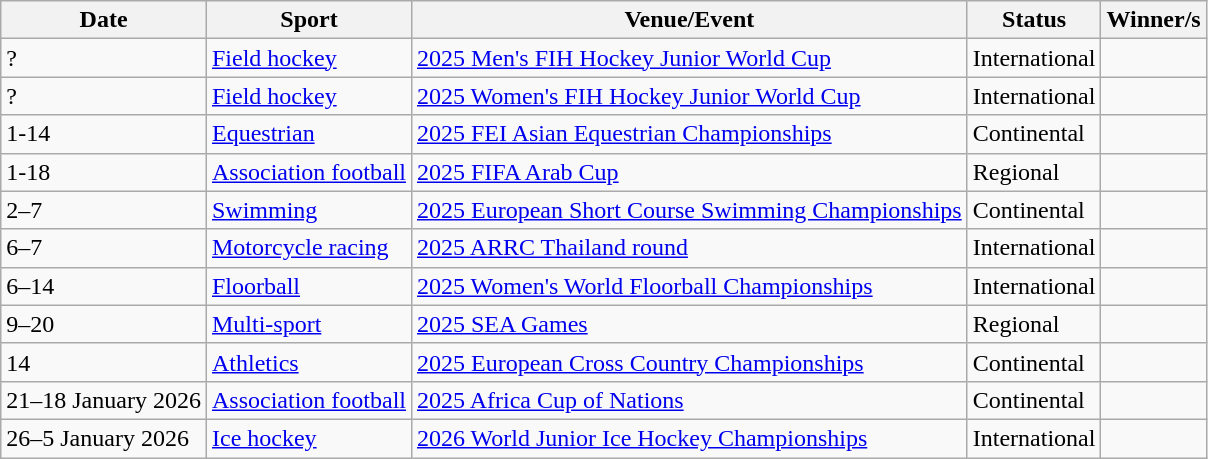<table class="wikitable source">
<tr>
<th>Date</th>
<th>Sport</th>
<th>Venue/Event</th>
<th>Status</th>
<th>Winner/s</th>
</tr>
<tr>
<td>?</td>
<td><a href='#'>Field hockey</a></td>
<td> <a href='#'>2025 Men's FIH Hockey Junior World Cup</a></td>
<td>International</td>
<td></td>
</tr>
<tr>
<td>?</td>
<td><a href='#'>Field hockey</a></td>
<td> <a href='#'>2025 Women's FIH Hockey Junior World Cup</a></td>
<td>International</td>
<td></td>
</tr>
<tr>
<td>1-14</td>
<td><a href='#'>Equestrian</a></td>
<td> <a href='#'>2025 FEI Asian Equestrian Championships</a></td>
<td>Continental</td>
<td></td>
</tr>
<tr>
<td>1-18</td>
<td><a href='#'>Association football</a></td>
<td> <a href='#'>2025 FIFA Arab Cup</a></td>
<td>Regional</td>
<td></td>
</tr>
<tr>
<td>2–7</td>
<td><a href='#'>Swimming</a></td>
<td> <a href='#'>2025 European Short Course Swimming Championships</a></td>
<td>Continental</td>
<td></td>
</tr>
<tr>
<td>6–7</td>
<td><a href='#'>Motorcycle racing</a></td>
<td> <a href='#'>2025 ARRC Thailand round</a></td>
<td>International</td>
<td></td>
</tr>
<tr>
<td>6–14</td>
<td><a href='#'>Floorball</a></td>
<td> <a href='#'>2025 Women's World Floorball Championships</a></td>
<td>International</td>
<td></td>
</tr>
<tr>
<td>9–20</td>
<td><a href='#'>Multi-sport</a></td>
<td> <a href='#'>2025 SEA Games</a></td>
<td>Regional</td>
<td></td>
</tr>
<tr>
<td>14</td>
<td><a href='#'>Athletics</a></td>
<td> <a href='#'>2025 European Cross Country Championships</a></td>
<td>Continental</td>
<td></td>
</tr>
<tr>
<td>21–18 January 2026</td>
<td><a href='#'>Association football</a></td>
<td> <a href='#'>2025 Africa Cup of Nations</a></td>
<td>Continental</td>
<td></td>
</tr>
<tr>
<td>26–5 January 2026</td>
<td><a href='#'>Ice hockey</a></td>
<td> <a href='#'>2026 World Junior Ice Hockey Championships</a></td>
<td>International</td>
<td></td>
</tr>
</table>
